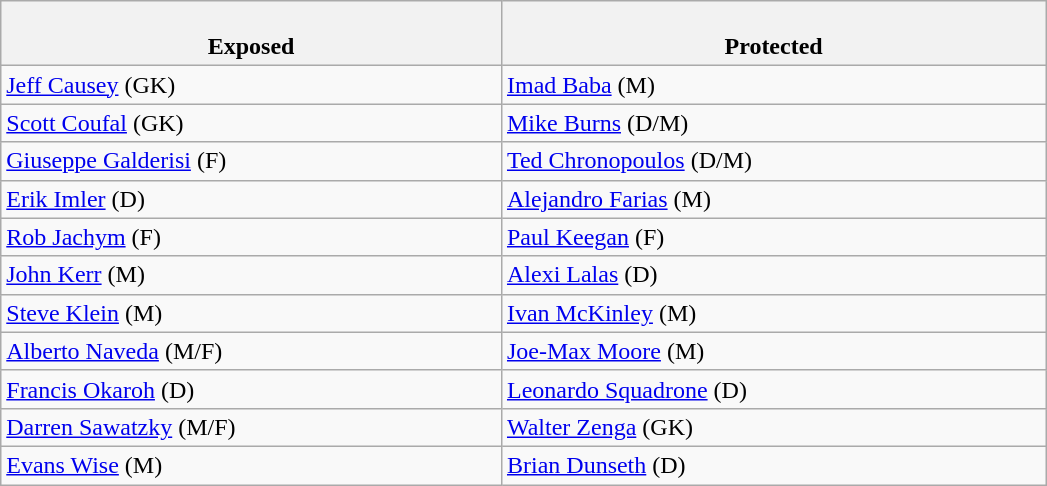<table class="wikitable">
<tr>
<th style="width:23%"><br>Exposed</th>
<th style="width:25%"><br>Protected</th>
</tr>
<tr>
<td><a href='#'>Jeff Causey</a> (GK)</td>
<td><a href='#'>Imad Baba</a> (M)</td>
</tr>
<tr>
<td><a href='#'>Scott Coufal</a> (GK)</td>
<td><a href='#'>Mike Burns</a> (D/M)</td>
</tr>
<tr>
<td><a href='#'>Giuseppe Galderisi</a> (F)</td>
<td><a href='#'>Ted Chronopoulos</a> (D/M)</td>
</tr>
<tr>
<td><a href='#'>Erik Imler</a> (D)</td>
<td><a href='#'>Alejandro Farias</a> (M)</td>
</tr>
<tr>
<td><a href='#'>Rob Jachym</a> (F)</td>
<td><a href='#'>Paul Keegan</a> (F)</td>
</tr>
<tr>
<td><a href='#'>John Kerr</a> (M)</td>
<td><a href='#'>Alexi Lalas</a> (D)</td>
</tr>
<tr>
<td><a href='#'>Steve Klein</a> (M)</td>
<td><a href='#'>Ivan McKinley</a> (M)</td>
</tr>
<tr>
<td><a href='#'>Alberto Naveda</a> (M/F)</td>
<td><a href='#'>Joe-Max Moore</a> (M)</td>
</tr>
<tr>
<td><a href='#'>Francis Okaroh</a> (D)</td>
<td><a href='#'>Leonardo Squadrone</a> (D)</td>
</tr>
<tr>
<td><a href='#'>Darren Sawatzky</a> (M/F)</td>
<td><a href='#'>Walter Zenga</a> (GK)</td>
</tr>
<tr>
<td><a href='#'>Evans Wise</a> (M)</td>
<td><a href='#'>Brian Dunseth</a> (D)</td>
</tr>
</table>
